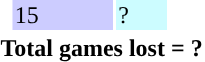<table class="ckckck m">
<tr>
<td></td>
<td style="background: #ccccff;">15</td>
<td style="background: #ccfcff;">?</td>
<td style="background: #ffffff;"> </td>
</tr>
<tr>
<th colspan="4">Total games lost = ?</th>
</tr>
</table>
